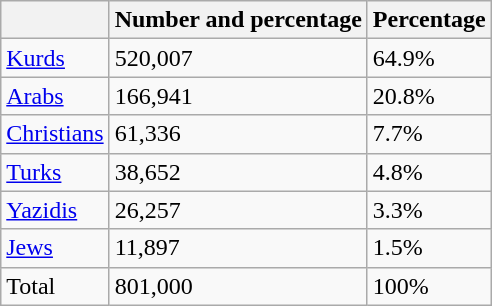<table class="wikitable">
<tr>
<th></th>
<th>Number and percentage</th>
<th>Percentage</th>
</tr>
<tr>
<td><a href='#'>Kurds</a></td>
<td>520,007</td>
<td>64.9%</td>
</tr>
<tr>
<td><a href='#'>Arabs</a></td>
<td>166,941</td>
<td>20.8%</td>
</tr>
<tr>
<td><a href='#'>Christians</a></td>
<td>61,336</td>
<td>7.7%</td>
</tr>
<tr>
<td><a href='#'>Turks</a></td>
<td>38,652</td>
<td>4.8%</td>
</tr>
<tr>
<td><a href='#'>Yazidis</a></td>
<td>26,257</td>
<td>3.3%</td>
</tr>
<tr>
<td><a href='#'>Jews</a></td>
<td>11,897</td>
<td>1.5%</td>
</tr>
<tr>
<td>Total</td>
<td>801,000</td>
<td>100%</td>
</tr>
</table>
